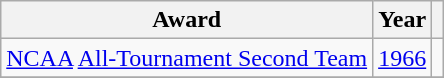<table class="wikitable">
<tr>
<th>Award</th>
<th>Year</th>
<th></th>
</tr>
<tr>
<td><a href='#'>NCAA</a> <a href='#'>All-Tournament Second Team</a></td>
<td><a href='#'>1966</a></td>
<td></td>
</tr>
<tr>
</tr>
</table>
